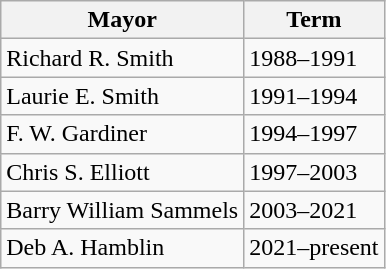<table class="wikitable">
<tr>
<th>Mayor</th>
<th>Term</th>
</tr>
<tr>
<td>Richard R. Smith</td>
<td>1988–1991</td>
</tr>
<tr>
<td>Laurie E. Smith</td>
<td>1991–1994</td>
</tr>
<tr>
<td>F. W. Gardiner</td>
<td>1994–1997</td>
</tr>
<tr>
<td>Chris S. Elliott</td>
<td>1997–2003</td>
</tr>
<tr>
<td>Barry William Sammels</td>
<td>2003–2021</td>
</tr>
<tr>
<td>Deb A. Hamblin</td>
<td>2021–present</td>
</tr>
</table>
